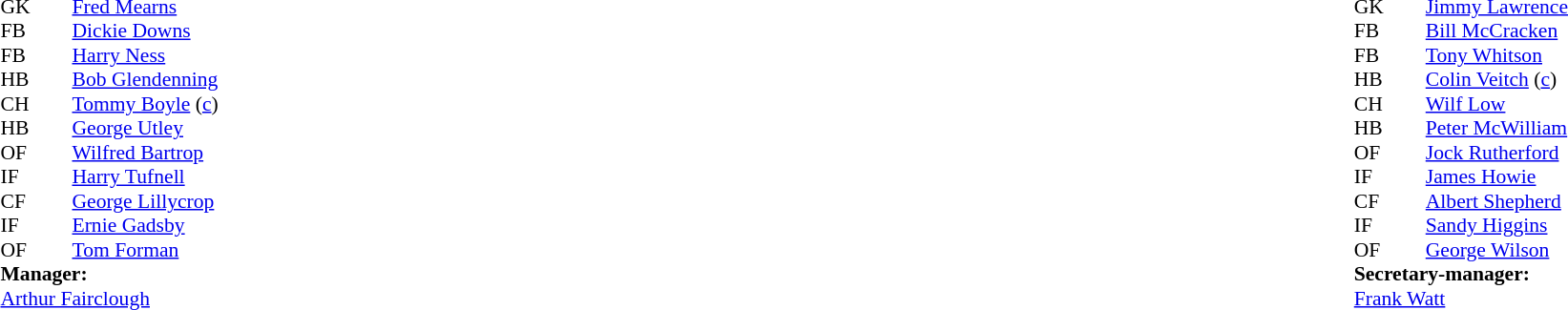<table width="100%" style="font-size: 90%">
<tr>
<td valign="top" width="75%"><br><table width=100% cellspacing="0" cellpadding="0" border=0>
<tr>
<td colspan="4"></td>
</tr>
<tr>
<th width="25"></th>
<th width="25"></th>
<th width="200"></th>
<th></th>
</tr>
<tr>
<td>GK</td>
<td></td>
<td><a href='#'>Fred Mearns</a></td>
</tr>
<tr>
<td>FB</td>
<td></td>
<td><a href='#'>Dickie Downs</a></td>
</tr>
<tr>
<td>FB</td>
<td></td>
<td><a href='#'>Harry Ness</a></td>
</tr>
<tr>
<td>HB</td>
<td></td>
<td><a href='#'>Bob Glendenning</a></td>
</tr>
<tr>
<td>CH</td>
<td></td>
<td><a href='#'>Tommy Boyle</a> (<a href='#'>c</a>)</td>
</tr>
<tr>
<td>HB</td>
<td></td>
<td><a href='#'>George Utley</a></td>
</tr>
<tr>
<td>OF</td>
<td></td>
<td><a href='#'>Wilfred Bartrop</a></td>
</tr>
<tr>
<td>IF</td>
<td></td>
<td><a href='#'>Harry Tufnell</a></td>
</tr>
<tr>
<td>CF</td>
<td></td>
<td><a href='#'>George Lillycrop</a></td>
</tr>
<tr>
<td>IF</td>
<td></td>
<td><a href='#'>Ernie Gadsby</a></td>
</tr>
<tr>
<td>OF</td>
<td></td>
<td><a href='#'>Tom Forman</a></td>
</tr>
<tr>
<td colspan=4><strong>Manager:</strong></td>
</tr>
<tr>
<td colspan="4"><a href='#'>Arthur Fairclough</a></td>
</tr>
</table>
</td>
<td valign="top" width="25%"><br><table cellspacing="0" cellpadding="0" width=100% align=center>
<tr>
<td colspan="4"></td>
</tr>
<tr>
<th width="25"></th>
<th width="25"></th>
<th width="200"></th>
<th></th>
</tr>
<tr>
<td>GK</td>
<td></td>
<td><a href='#'>Jimmy Lawrence</a></td>
</tr>
<tr>
<td>FB</td>
<td></td>
<td><a href='#'>Bill McCracken</a></td>
</tr>
<tr>
<td>FB</td>
<td></td>
<td><a href='#'>Tony Whitson</a></td>
</tr>
<tr>
<td>HB</td>
<td></td>
<td><a href='#'>Colin Veitch</a> (<a href='#'>c</a>)</td>
</tr>
<tr>
<td>CH</td>
<td></td>
<td><a href='#'>Wilf Low</a></td>
</tr>
<tr>
<td>HB</td>
<td></td>
<td><a href='#'>Peter McWilliam</a></td>
</tr>
<tr>
<td>OF</td>
<td></td>
<td><a href='#'>Jock Rutherford</a></td>
</tr>
<tr>
<td>IF</td>
<td></td>
<td><a href='#'>James Howie</a></td>
</tr>
<tr>
<td>CF</td>
<td></td>
<td><a href='#'>Albert Shepherd</a></td>
</tr>
<tr>
<td>IF</td>
<td></td>
<td><a href='#'>Sandy Higgins</a></td>
</tr>
<tr>
<td>OF</td>
<td></td>
<td><a href='#'>George Wilson</a></td>
</tr>
<tr>
<td colspan=4><strong>Secretary-manager:</strong></td>
</tr>
<tr>
<td colspan="4"><a href='#'>Frank Watt</a></td>
</tr>
</table>
</td>
</tr>
</table>
